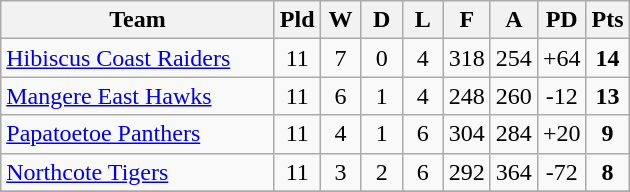<table class="wikitable" style="text-align:center;">
<tr>
<th width=175>Team</th>
<th width=20 abbr="Played">Pld</th>
<th width=20 abbr="Won">W</th>
<th width=20 abbr="Drawn">D</th>
<th width=20 abbr="Lost">L</th>
<th width=20 abbr="For">F</th>
<th width=20 abbr="Against">A</th>
<th width=20 abbr="Point Difference">PD</th>
<th width=20 abbr="Points">Pts</th>
</tr>
<tr>
<td style="text-align:left;"><a href='#'>Hibiscus Coast Raiders</a></td>
<td>11</td>
<td>7</td>
<td>0</td>
<td>4</td>
<td>318</td>
<td>254</td>
<td>+64</td>
<td><strong>14</strong></td>
</tr>
<tr>
<td style="text-align:left;"><a href='#'>Mangere East Hawks</a></td>
<td>11</td>
<td>6</td>
<td>1</td>
<td>4</td>
<td>248</td>
<td>260</td>
<td>-12</td>
<td><strong>13</strong></td>
</tr>
<tr>
<td style="text-align:left;"><a href='#'>Papatoetoe Panthers</a></td>
<td>11</td>
<td>4</td>
<td>1</td>
<td>6</td>
<td>304</td>
<td>284</td>
<td>+20</td>
<td><strong>9</strong></td>
</tr>
<tr>
<td style="text-align:left;"><a href='#'>Northcote Tigers</a></td>
<td>11</td>
<td>3</td>
<td>2</td>
<td>6</td>
<td>292</td>
<td>364</td>
<td>-72</td>
<td><strong>8</strong></td>
</tr>
<tr>
</tr>
</table>
